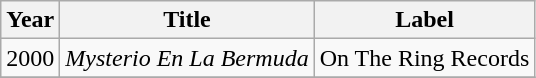<table class="wikitable">
<tr>
<th>Year</th>
<th>Title</th>
<th>Label</th>
</tr>
<tr>
<td align="center">2000</td>
<td align="center"><em>Mysterio En La Bermuda</em></td>
<td align="center">On The Ring Records</td>
</tr>
<tr>
</tr>
</table>
